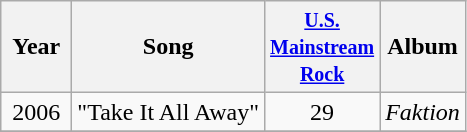<table class="wikitable">
<tr>
<th width="40">Year</th>
<th>Song</th>
<th width="40"><small><a href='#'>U.S. Mainstream Rock</a></small></th>
<th>Album</th>
</tr>
<tr>
<td align="center">2006</td>
<td align="left">"Take It All Away"</td>
<td align="center">29</td>
<td align="left"><em>Faktion</em></td>
</tr>
<tr>
</tr>
</table>
